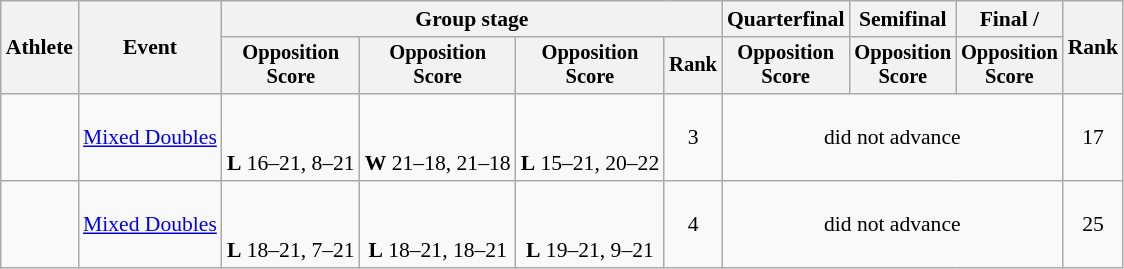<table class="wikitable" style="font-size:90%">
<tr>
<th rowspan=2>Athlete</th>
<th rowspan=2>Event</th>
<th colspan=4>Group stage</th>
<th>Quarterfinal</th>
<th>Semifinal</th>
<th>Final / </th>
<th rowspan=2>Rank</th>
</tr>
<tr style="font-size:95%">
<th>Opposition<br>Score</th>
<th>Opposition<br>Score</th>
<th>Opposition<br>Score</th>
<th>Rank</th>
<th>Opposition<br>Score</th>
<th>Opposition<br>Score</th>
<th>Opposition<br>Score</th>
</tr>
<tr align=center>
<td align=left><br></td>
<td align=left><a href='#'>Mixed Doubles</a></td>
<td><br><br><strong>L</strong> 16–21, 8–21</td>
<td><br><br><strong>W</strong> 21–18, 21–18</td>
<td><br><br><strong>L</strong> 15–21, 20–22</td>
<td>3</td>
<td colspan=3>did not advance</td>
<td>17</td>
</tr>
<tr align=center>
<td align=left><br></td>
<td align=left><a href='#'>Mixed Doubles</a></td>
<td><br><br><strong>L</strong> 18–21, 7–21</td>
<td><br><br><strong>L</strong> 18–21, 18–21</td>
<td><br><br><strong>L</strong> 19–21, 9–21</td>
<td>4</td>
<td colspan=3>did not advance</td>
<td>25</td>
</tr>
</table>
